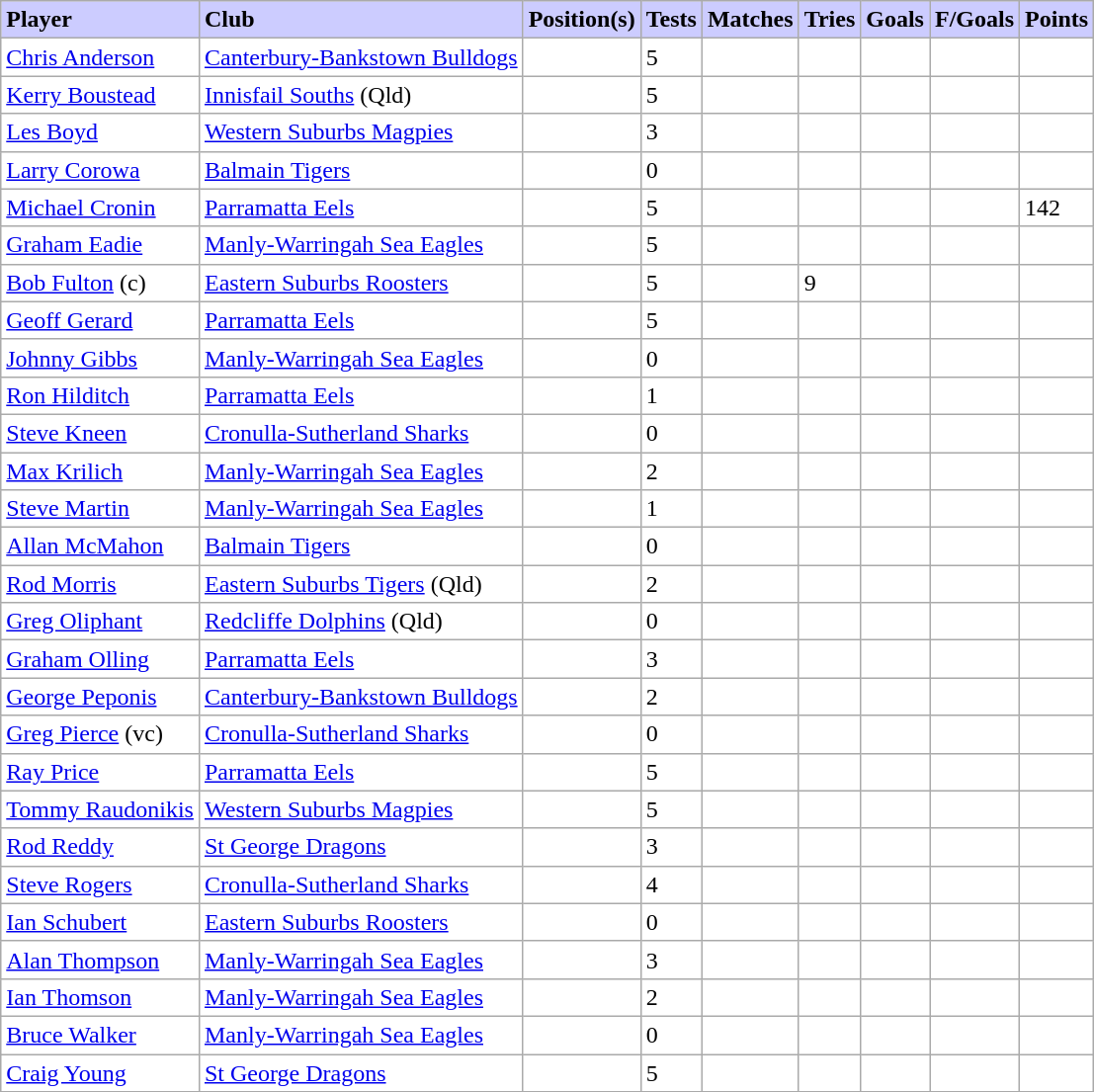<table class=wikitable>
<tr style="background:#ccf;">
<td><strong>Player</strong></td>
<td><strong>Club</strong></td>
<td><strong>Position(s)</strong></td>
<td><strong>Tests</strong></td>
<td><strong>Matches</strong></td>
<td><strong>Tries</strong></td>
<td><strong>Goals</strong></td>
<td><strong>F/Goals</strong></td>
<td><strong>Points</strong></td>
</tr>
<tr style="background:#fff;">
<td> <a href='#'>Chris Anderson</a></td>
<td> <a href='#'>Canterbury-Bankstown Bulldogs</a></td>
<td></td>
<td>5</td>
<td></td>
<td></td>
<td></td>
<td></td>
<td></td>
</tr>
<tr style="background:#fff;">
<td> <a href='#'>Kerry Boustead</a></td>
<td> <a href='#'>Innisfail Souths</a> (Qld)</td>
<td></td>
<td>5</td>
<td></td>
<td></td>
<td></td>
<td></td>
<td></td>
</tr>
<tr style="background:#fff;">
<td> <a href='#'>Les Boyd</a></td>
<td> <a href='#'>Western Suburbs Magpies</a></td>
<td></td>
<td>3</td>
<td></td>
<td></td>
<td></td>
<td></td>
<td></td>
</tr>
<tr style="background:#fff;">
<td> <a href='#'>Larry Corowa</a></td>
<td> <a href='#'>Balmain Tigers</a></td>
<td></td>
<td>0</td>
<td></td>
<td></td>
<td></td>
<td></td>
<td></td>
</tr>
<tr style="background:#fff;">
<td> <a href='#'>Michael Cronin</a></td>
<td> <a href='#'>Parramatta Eels</a></td>
<td></td>
<td>5</td>
<td></td>
<td></td>
<td></td>
<td></td>
<td>142</td>
</tr>
<tr style="background:#fff;">
<td> <a href='#'>Graham Eadie</a></td>
<td> <a href='#'>Manly-Warringah Sea Eagles</a></td>
<td></td>
<td>5</td>
<td></td>
<td></td>
<td></td>
<td></td>
<td></td>
</tr>
<tr style="background:#fff;">
<td> <a href='#'>Bob Fulton</a> (c)</td>
<td> <a href='#'>Eastern Suburbs Roosters</a></td>
<td></td>
<td>5</td>
<td></td>
<td>9</td>
<td></td>
<td></td>
<td></td>
</tr>
<tr style="background:#fff;">
<td> <a href='#'>Geoff Gerard</a></td>
<td> <a href='#'>Parramatta Eels</a></td>
<td></td>
<td>5</td>
<td></td>
<td></td>
<td></td>
<td></td>
<td></td>
</tr>
<tr style="background:#fff;">
<td> <a href='#'>Johnny Gibbs</a></td>
<td> <a href='#'>Manly-Warringah Sea Eagles</a></td>
<td></td>
<td>0</td>
<td></td>
<td></td>
<td></td>
<td></td>
<td></td>
</tr>
<tr style="background:#fff;">
<td> <a href='#'>Ron Hilditch</a></td>
<td> <a href='#'>Parramatta Eels</a></td>
<td></td>
<td>1</td>
<td></td>
<td></td>
<td></td>
<td></td>
<td></td>
</tr>
<tr style="background:#fff;">
<td> <a href='#'>Steve Kneen</a></td>
<td> <a href='#'>Cronulla-Sutherland Sharks</a></td>
<td></td>
<td>0</td>
<td></td>
<td></td>
<td></td>
<td></td>
<td></td>
</tr>
<tr style="background:#fff;">
<td> <a href='#'>Max Krilich</a></td>
<td> <a href='#'>Manly-Warringah Sea Eagles</a></td>
<td></td>
<td>2</td>
<td></td>
<td></td>
<td></td>
<td></td>
<td></td>
</tr>
<tr style="background:#fff;">
<td> <a href='#'>Steve Martin</a></td>
<td> <a href='#'>Manly-Warringah Sea Eagles</a></td>
<td></td>
<td>1</td>
<td></td>
<td></td>
<td></td>
<td></td>
<td></td>
</tr>
<tr style="background:#fff;">
<td> <a href='#'>Allan McMahon</a></td>
<td> <a href='#'>Balmain Tigers</a></td>
<td></td>
<td>0</td>
<td></td>
<td></td>
<td></td>
<td></td>
<td></td>
</tr>
<tr style="background:#fff;">
<td> <a href='#'>Rod Morris</a></td>
<td> <a href='#'>Eastern Suburbs Tigers</a> (Qld)</td>
<td></td>
<td>2</td>
<td></td>
<td></td>
<td></td>
<td></td>
<td></td>
</tr>
<tr style="background:#fff;">
<td> <a href='#'>Greg Oliphant</a></td>
<td> <a href='#'>Redcliffe Dolphins</a> (Qld)</td>
<td></td>
<td>0</td>
<td></td>
<td></td>
<td></td>
<td></td>
<td></td>
</tr>
<tr style="background:#fff;">
<td> <a href='#'>Graham Olling</a></td>
<td> <a href='#'>Parramatta Eels</a></td>
<td></td>
<td>3</td>
<td></td>
<td></td>
<td></td>
<td></td>
<td></td>
</tr>
<tr style="background:#fff;">
<td> <a href='#'>George Peponis</a></td>
<td> <a href='#'>Canterbury-Bankstown Bulldogs</a></td>
<td></td>
<td>2</td>
<td></td>
<td></td>
<td></td>
<td></td>
<td></td>
</tr>
<tr style="background:#fff;">
<td> <a href='#'>Greg Pierce</a> (vc)</td>
<td> <a href='#'>Cronulla-Sutherland Sharks</a></td>
<td></td>
<td>0</td>
<td></td>
<td></td>
<td></td>
<td></td>
<td></td>
</tr>
<tr style="background:#fff;">
<td> <a href='#'>Ray Price</a></td>
<td> <a href='#'>Parramatta Eels</a></td>
<td></td>
<td>5</td>
<td></td>
<td></td>
<td></td>
<td></td>
<td></td>
</tr>
<tr style="background:#fff;">
<td> <a href='#'>Tommy Raudonikis</a></td>
<td> <a href='#'>Western Suburbs Magpies</a></td>
<td></td>
<td>5</td>
<td></td>
<td></td>
<td></td>
<td></td>
<td></td>
</tr>
<tr style="background:#fff;">
<td> <a href='#'>Rod Reddy</a></td>
<td> <a href='#'>St George Dragons</a></td>
<td></td>
<td>3</td>
<td></td>
<td></td>
<td></td>
<td></td>
<td></td>
</tr>
<tr style="background:#fff;">
<td> <a href='#'>Steve Rogers</a></td>
<td> <a href='#'>Cronulla-Sutherland Sharks</a></td>
<td></td>
<td>4</td>
<td></td>
<td></td>
<td></td>
<td></td>
<td></td>
</tr>
<tr style="background:#fff;">
<td> <a href='#'>Ian Schubert</a></td>
<td> <a href='#'>Eastern Suburbs Roosters</a></td>
<td></td>
<td>0</td>
<td></td>
<td></td>
<td></td>
<td></td>
<td></td>
</tr>
<tr style="background:#fff;">
<td> <a href='#'>Alan Thompson</a></td>
<td> <a href='#'>Manly-Warringah Sea Eagles</a></td>
<td></td>
<td>3</td>
<td></td>
<td></td>
<td></td>
<td></td>
<td></td>
</tr>
<tr style="background:#fff;">
<td> <a href='#'>Ian Thomson</a></td>
<td> <a href='#'>Manly-Warringah Sea Eagles</a></td>
<td></td>
<td>2</td>
<td></td>
<td></td>
<td></td>
<td></td>
<td></td>
</tr>
<tr style="background:#fff;">
<td> <a href='#'>Bruce Walker</a></td>
<td> <a href='#'>Manly-Warringah Sea Eagles</a></td>
<td></td>
<td>0</td>
<td></td>
<td></td>
<td></td>
<td></td>
<td></td>
</tr>
<tr style="background:#fff;">
<td> <a href='#'>Craig Young</a></td>
<td> <a href='#'>St George Dragons</a></td>
<td></td>
<td>5</td>
<td></td>
<td></td>
<td></td>
<td></td>
<td></td>
</tr>
<tr>
</tr>
</table>
